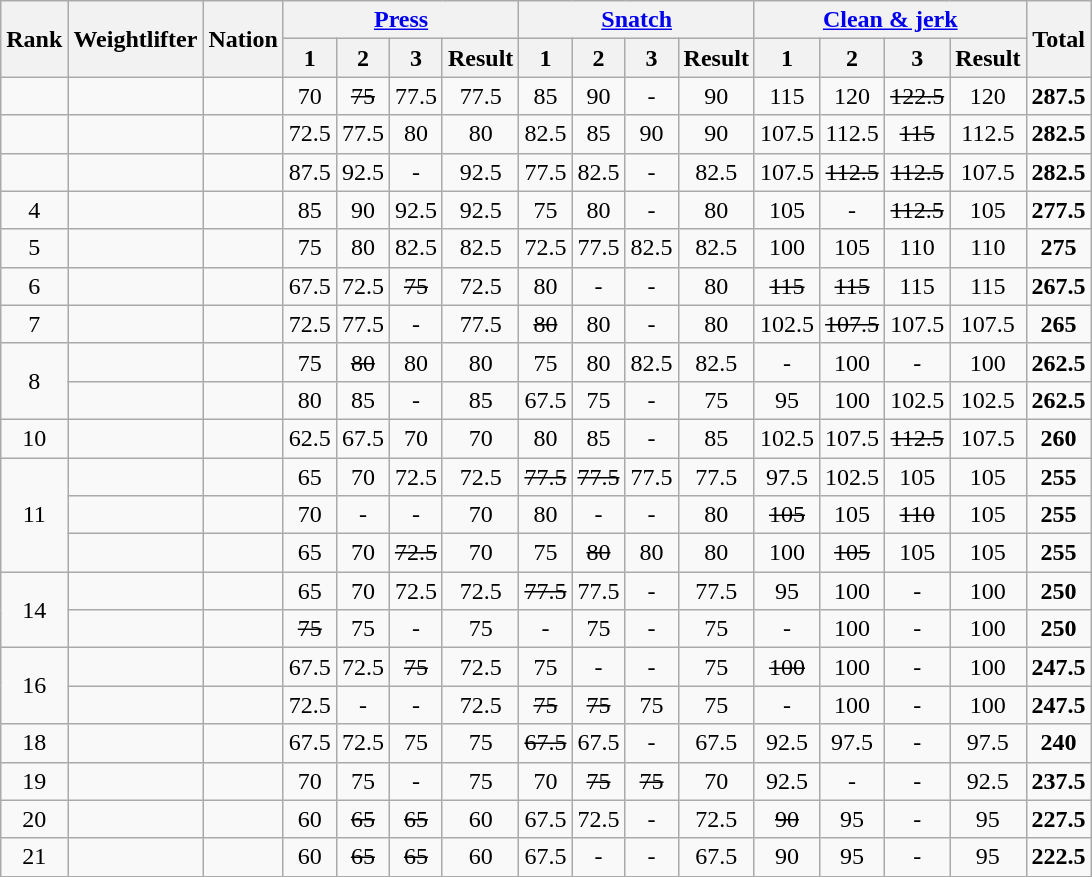<table class="wikitable sortable" style="text-align:center">
<tr>
<th rowspan=2>Rank</th>
<th rowspan=2>Weightlifter</th>
<th rowspan=2>Nation</th>
<th colspan=4><a href='#'>Press</a></th>
<th colspan=4><a href='#'>Snatch</a></th>
<th colspan=4><a href='#'>Clean & jerk</a></th>
<th rowspan=2>Total</th>
</tr>
<tr>
<th>1</th>
<th>2</th>
<th>3</th>
<th>Result</th>
<th>1</th>
<th>2</th>
<th>3</th>
<th>Result</th>
<th>1</th>
<th>2</th>
<th>3</th>
<th>Result</th>
</tr>
<tr>
<td></td>
<td align=left></td>
<td align=left></td>
<td>70</td>
<td><s>75</s></td>
<td>77.5</td>
<td>77.5</td>
<td>85</td>
<td>90</td>
<td>-</td>
<td>90</td>
<td>115</td>
<td>120</td>
<td><s>122.5</s></td>
<td>120</td>
<td><strong>287.5</strong></td>
</tr>
<tr>
<td></td>
<td align=left></td>
<td align=left></td>
<td>72.5</td>
<td>77.5</td>
<td>80</td>
<td>80</td>
<td>82.5</td>
<td>85</td>
<td>90</td>
<td>90</td>
<td>107.5</td>
<td>112.5</td>
<td><s>115</s></td>
<td>112.5</td>
<td><strong>282.5</strong></td>
</tr>
<tr>
<td></td>
<td align=left></td>
<td align=left></td>
<td>87.5</td>
<td>92.5</td>
<td>-</td>
<td>92.5</td>
<td>77.5</td>
<td>82.5</td>
<td>-</td>
<td>82.5</td>
<td>107.5</td>
<td><s>112.5</s></td>
<td><s>112.5</s></td>
<td>107.5</td>
<td><strong>282.5</strong></td>
</tr>
<tr>
<td>4</td>
<td align=left></td>
<td align=left></td>
<td>85</td>
<td>90</td>
<td>92.5</td>
<td>92.5</td>
<td>75</td>
<td>80</td>
<td>-</td>
<td>80</td>
<td>105</td>
<td>-</td>
<td><s>112.5</s></td>
<td>105</td>
<td><strong>277.5</strong></td>
</tr>
<tr>
<td>5</td>
<td align=left></td>
<td align=left></td>
<td>75</td>
<td>80</td>
<td>82.5</td>
<td>82.5</td>
<td>72.5</td>
<td>77.5</td>
<td>82.5</td>
<td>82.5</td>
<td>100</td>
<td>105</td>
<td>110</td>
<td>110</td>
<td><strong>275</strong></td>
</tr>
<tr>
<td>6</td>
<td align=left></td>
<td align=left></td>
<td>67.5</td>
<td>72.5</td>
<td><s>75</s></td>
<td>72.5</td>
<td>80</td>
<td>-</td>
<td>-</td>
<td>80</td>
<td><s>115</s></td>
<td><s>115</s></td>
<td>115</td>
<td>115</td>
<td><strong>267.5</strong></td>
</tr>
<tr>
<td>7</td>
<td align=left></td>
<td align=left></td>
<td>72.5</td>
<td>77.5</td>
<td>-</td>
<td>77.5</td>
<td><s>80</s></td>
<td>80</td>
<td>-</td>
<td>80</td>
<td>102.5</td>
<td><s>107.5</s></td>
<td>107.5</td>
<td>107.5</td>
<td><strong>265</strong></td>
</tr>
<tr>
<td rowspan=2>8</td>
<td align=left></td>
<td align=left></td>
<td>75</td>
<td><s>80</s></td>
<td>80</td>
<td>80</td>
<td>75</td>
<td>80</td>
<td>82.5</td>
<td>82.5</td>
<td>-</td>
<td>100</td>
<td>-</td>
<td>100</td>
<td><strong>262.5</strong></td>
</tr>
<tr>
<td align=left></td>
<td align=left></td>
<td>80</td>
<td>85</td>
<td>-</td>
<td>85</td>
<td>67.5</td>
<td>75</td>
<td>-</td>
<td>75</td>
<td>95</td>
<td>100</td>
<td>102.5</td>
<td>102.5</td>
<td><strong>262.5</strong></td>
</tr>
<tr>
<td>10</td>
<td align=left></td>
<td align=left></td>
<td>62.5</td>
<td>67.5</td>
<td>70</td>
<td>70</td>
<td>80</td>
<td>85</td>
<td>-</td>
<td>85</td>
<td>102.5</td>
<td>107.5</td>
<td><s>112.5</s></td>
<td>107.5</td>
<td><strong>260</strong></td>
</tr>
<tr>
<td rowspan=3>11</td>
<td align=left></td>
<td align=left></td>
<td>65</td>
<td>70</td>
<td>72.5</td>
<td>72.5</td>
<td><s>77.5</s></td>
<td><s>77.5</s></td>
<td>77.5</td>
<td>77.5</td>
<td>97.5</td>
<td>102.5</td>
<td>105</td>
<td>105</td>
<td><strong>255</strong></td>
</tr>
<tr>
<td align=left></td>
<td align=left></td>
<td>70</td>
<td>-</td>
<td>-</td>
<td>70</td>
<td>80</td>
<td>-</td>
<td>-</td>
<td>80</td>
<td><s>105</s></td>
<td>105</td>
<td><s>110</s></td>
<td>105</td>
<td><strong>255</strong></td>
</tr>
<tr>
<td align=left></td>
<td align=left></td>
<td>65</td>
<td>70</td>
<td><s>72.5</s></td>
<td>70</td>
<td>75</td>
<td><s>80</s></td>
<td>80</td>
<td>80</td>
<td>100</td>
<td><s>105</s></td>
<td>105</td>
<td>105</td>
<td><strong>255</strong></td>
</tr>
<tr>
<td rowspan=2>14</td>
<td align=left></td>
<td align=left></td>
<td>65</td>
<td>70</td>
<td>72.5</td>
<td>72.5</td>
<td><s>77.5</s></td>
<td>77.5</td>
<td>-</td>
<td>77.5</td>
<td>95</td>
<td>100</td>
<td>-</td>
<td>100</td>
<td><strong>250</strong></td>
</tr>
<tr>
<td align=left></td>
<td align=left></td>
<td><s>75</s></td>
<td>75</td>
<td>-</td>
<td>75</td>
<td>-</td>
<td>75</td>
<td>-</td>
<td>75</td>
<td>-</td>
<td>100</td>
<td>-</td>
<td>100</td>
<td><strong>250</strong></td>
</tr>
<tr>
<td rowspan=2>16</td>
<td align=left></td>
<td align=left></td>
<td>67.5</td>
<td>72.5</td>
<td><s>75</s></td>
<td>72.5</td>
<td>75</td>
<td>-</td>
<td>-</td>
<td>75</td>
<td><s>100</s></td>
<td>100</td>
<td>-</td>
<td>100</td>
<td><strong>247.5</strong></td>
</tr>
<tr>
<td align=left></td>
<td align=left></td>
<td>72.5</td>
<td>-</td>
<td>-</td>
<td>72.5</td>
<td><s>75</s></td>
<td><s>75</s></td>
<td>75</td>
<td>75</td>
<td>-</td>
<td>100</td>
<td>-</td>
<td>100</td>
<td><strong>247.5</strong></td>
</tr>
<tr>
<td>18</td>
<td align=left></td>
<td align=left></td>
<td>67.5</td>
<td>72.5</td>
<td>75</td>
<td>75</td>
<td><s>67.5</s></td>
<td>67.5</td>
<td>-</td>
<td>67.5</td>
<td>92.5</td>
<td>97.5</td>
<td>-</td>
<td>97.5</td>
<td><strong>240</strong></td>
</tr>
<tr>
<td>19</td>
<td align=left></td>
<td align=left></td>
<td>70</td>
<td>75</td>
<td>-</td>
<td>75</td>
<td>70</td>
<td><s>75</s></td>
<td><s>75</s></td>
<td>70</td>
<td>92.5</td>
<td>-</td>
<td>-</td>
<td>92.5</td>
<td><strong>237.5</strong></td>
</tr>
<tr>
<td>20</td>
<td align=left></td>
<td align=left></td>
<td>60</td>
<td><s>65</s></td>
<td><s>65</s></td>
<td>60</td>
<td>67.5</td>
<td>72.5</td>
<td>-</td>
<td>72.5</td>
<td><s>90</s></td>
<td>95</td>
<td>-</td>
<td>95</td>
<td><strong>227.5</strong></td>
</tr>
<tr>
<td>21</td>
<td align=left></td>
<td align=left></td>
<td>60</td>
<td><s>65</s></td>
<td><s>65</s></td>
<td>60</td>
<td>67.5</td>
<td>-</td>
<td>-</td>
<td>67.5</td>
<td>90</td>
<td>95</td>
<td>-</td>
<td>95</td>
<td><strong>222.5</strong></td>
</tr>
</table>
